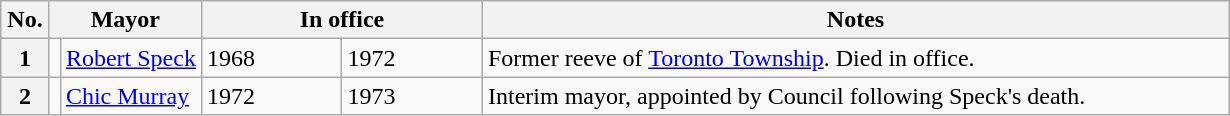<table class="sortable wikitable" style="text-align:left; font-size:100%;">
<tr>
<th width="25px">No.</th>
<th colspan="2" width="75px">Mayor</th>
<th colspan="2" width="180px">In office</th>
<th width="490px">Notes</th>
</tr>
<tr>
<th>1</th>
<td></td>
<td><a href='#'>Robert Speck</a></td>
<td>1968</td>
<td>1972</td>
<td>Former reeve of <a href='#'>Toronto Township</a>. Died in office.</td>
</tr>
<tr>
<th>2</th>
<td></td>
<td><a href='#'>Chic Murray</a></td>
<td>1972</td>
<td>1973</td>
<td>Interim mayor, appointed by Council following Speck's death.</td>
</tr>
</table>
